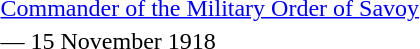<table>
<tr>
<td rowspan=2 style="width:60px; vertical-align:top;"></td>
<td><a href='#'>Commander of the Military Order of Savoy</a></td>
</tr>
<tr>
<td>— 15 November 1918</td>
</tr>
</table>
